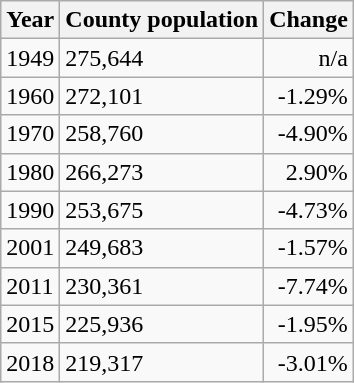<table class="wikitable">
<tr>
<th>Year</th>
<th>County population</th>
<th>Change</th>
</tr>
<tr>
<td>1949</td>
<td>275,644</td>
<td align="right">n/a</td>
</tr>
<tr>
<td>1960</td>
<td> 272,101</td>
<td align="right">-1.29%</td>
</tr>
<tr>
<td>1970</td>
<td> 258,760</td>
<td align="right">-4.90%</td>
</tr>
<tr>
<td>1980</td>
<td> 266,273</td>
<td align="right">2.90%</td>
</tr>
<tr>
<td>1990</td>
<td> 253,675</td>
<td align="right">-4.73%</td>
</tr>
<tr>
<td>2001</td>
<td> 249,683</td>
<td align="right">-1.57%</td>
</tr>
<tr>
<td>2011</td>
<td> 230,361</td>
<td align="right">-7.74%</td>
</tr>
<tr>
<td>2015</td>
<td> 225,936</td>
<td align="right">-1.95%</td>
</tr>
<tr>
<td>2018</td>
<td> 219,317</td>
<td align="right">-3.01%</td>
</tr>
</table>
